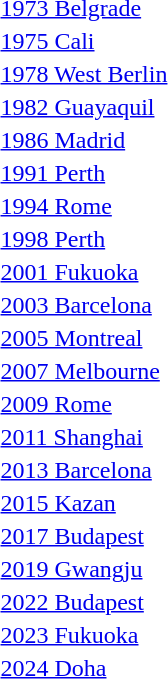<table>
<tr>
<td><a href='#'>1973 Belgrade</a></td>
<td></td>
<td></td>
<td></td>
</tr>
<tr>
<td><a href='#'>1975 Cali</a></td>
<td></td>
<td></td>
<td></td>
</tr>
<tr>
<td><a href='#'>1978 West Berlin</a></td>
<td></td>
<td></td>
<td></td>
</tr>
<tr>
<td><a href='#'>1982 Guayaquil</a></td>
<td></td>
<td></td>
<td></td>
</tr>
<tr>
<td><a href='#'>1986 Madrid</a></td>
<td></td>
<td></td>
<td></td>
</tr>
<tr>
<td><a href='#'>1991 Perth</a></td>
<td></td>
<td></td>
<td></td>
</tr>
<tr>
<td><a href='#'>1994 Rome</a></td>
<td></td>
<td></td>
<td></td>
</tr>
<tr>
<td><a href='#'>1998 Perth</a></td>
<td></td>
<td></td>
<td></td>
</tr>
<tr>
<td><a href='#'>2001 Fukuoka</a></td>
<td></td>
<td></td>
<td></td>
</tr>
<tr>
<td><a href='#'>2003 Barcelona</a></td>
<td></td>
<td></td>
<td></td>
</tr>
<tr>
<td><a href='#'>2005 Montreal</a></td>
<td></td>
<td></td>
<td></td>
</tr>
<tr>
<td><a href='#'>2007 Melbourne</a></td>
<td></td>
<td></td>
<td></td>
</tr>
<tr>
<td><a href='#'>2009 Rome</a></td>
<td></td>
<td></td>
<td></td>
</tr>
<tr>
<td><a href='#'>2011 Shanghai</a></td>
<td></td>
<td></td>
<td></td>
</tr>
<tr>
<td><a href='#'>2013 Barcelona</a></td>
<td></td>
<td></td>
<td></td>
</tr>
<tr>
<td><a href='#'>2015 Kazan</a></td>
<td></td>
<td></td>
<td></td>
</tr>
<tr>
<td><a href='#'>2017 Budapest</a></td>
<td></td>
<td></td>
<td></td>
</tr>
<tr>
<td><a href='#'>2019 Gwangju</a></td>
<td></td>
<td></td>
<td></td>
</tr>
<tr>
<td><a href='#'>2022 Budapest</a></td>
<td></td>
<td></td>
<td></td>
</tr>
<tr>
<td><a href='#'>2023 Fukuoka</a></td>
<td></td>
<td></td>
<td></td>
</tr>
<tr>
<td><a href='#'>2024 Doha</a></td>
<td></td>
<td></td>
<td></td>
</tr>
</table>
